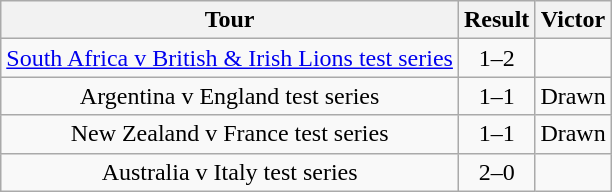<table class="wikitable" style="text-align:center;" border="1">
<tr>
<th style="width="320">Tour</th>
<th style="width"70">Result</th>
<th style="width"100">Victor</th>
</tr>
<tr>
<td><a href='#'>South Africa v British & Irish Lions test series</a></td>
<td>1–2</td>
<td align=center></td>
</tr>
<tr>
<td>Argentina v England test series</td>
<td>1–1</td>
<td align=center>Drawn</td>
</tr>
<tr>
<td>New Zealand v France test series</td>
<td>1–1</td>
<td align=center>Drawn</td>
</tr>
<tr>
<td>Australia v Italy test series</td>
<td>2–0</td>
<td align=center></td>
</tr>
</table>
